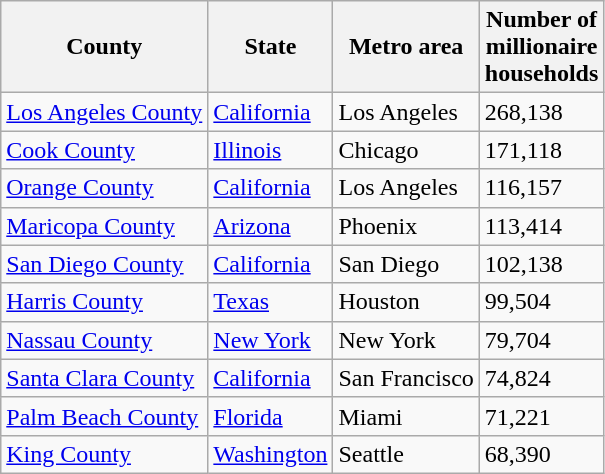<table class="wikitable sortable">
<tr>
<th>County</th>
<th>State</th>
<th>Metro area</th>
<th>Number of<br>millionaire<br>households</th>
</tr>
<tr>
<td><a href='#'>Los Angeles County</a></td>
<td><a href='#'>California</a></td>
<td>Los Angeles</td>
<td>268,138</td>
</tr>
<tr>
<td><a href='#'>Cook County</a></td>
<td><a href='#'>Illinois</a></td>
<td>Chicago</td>
<td>171,118</td>
</tr>
<tr>
<td><a href='#'>Orange County</a></td>
<td><a href='#'>California</a></td>
<td>Los Angeles</td>
<td>116,157</td>
</tr>
<tr>
<td><a href='#'>Maricopa County</a></td>
<td><a href='#'>Arizona</a></td>
<td>Phoenix</td>
<td>113,414</td>
</tr>
<tr>
<td><a href='#'>San Diego County</a></td>
<td><a href='#'>California</a></td>
<td>San Diego</td>
<td>102,138</td>
</tr>
<tr>
<td><a href='#'>Harris County</a></td>
<td><a href='#'>Texas</a></td>
<td>Houston</td>
<td>99,504</td>
</tr>
<tr>
<td><a href='#'>Nassau County</a></td>
<td><a href='#'>New York</a></td>
<td>New York</td>
<td>79,704</td>
</tr>
<tr>
<td><a href='#'>Santa Clara County</a></td>
<td><a href='#'>California</a></td>
<td>San Francisco</td>
<td>74,824</td>
</tr>
<tr>
<td><a href='#'>Palm Beach County</a></td>
<td><a href='#'>Florida</a></td>
<td>Miami</td>
<td>71,221</td>
</tr>
<tr>
<td><a href='#'>King County</a></td>
<td><a href='#'>Washington</a></td>
<td>Seattle</td>
<td>68,390</td>
</tr>
</table>
